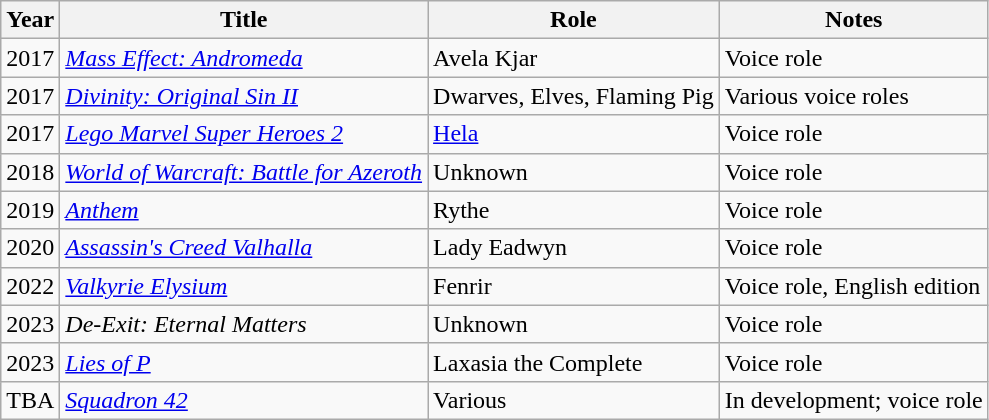<table class="wikitable sortable">
<tr>
<th>Year</th>
<th>Title</th>
<th>Role</th>
<th class="unsortable">Notes</th>
</tr>
<tr>
<td>2017</td>
<td><em><a href='#'>Mass Effect: Andromeda</a></em></td>
<td>Avela Kjar</td>
<td>Voice role</td>
</tr>
<tr>
<td>2017</td>
<td><em><a href='#'>Divinity: Original Sin II</a></em></td>
<td>Dwarves, Elves, Flaming Pig</td>
<td>Various voice roles</td>
</tr>
<tr>
<td>2017</td>
<td><em><a href='#'>Lego Marvel Super Heroes 2</a></em></td>
<td><a href='#'>Hela</a></td>
<td>Voice role</td>
</tr>
<tr>
<td>2018</td>
<td><em><a href='#'>World of Warcraft: Battle for Azeroth</a></em></td>
<td>Unknown</td>
<td>Voice role</td>
</tr>
<tr>
<td>2019</td>
<td><em><a href='#'>Anthem</a></em></td>
<td>Rythe</td>
<td>Voice role</td>
</tr>
<tr>
<td>2020</td>
<td><em><a href='#'>Assassin's Creed Valhalla</a></em></td>
<td>Lady Eadwyn</td>
<td>Voice role</td>
</tr>
<tr>
<td>2022</td>
<td><em><a href='#'>Valkyrie Elysium</a></em></td>
<td>Fenrir</td>
<td>Voice role, English edition</td>
</tr>
<tr>
<td>2023</td>
<td><em>De-Exit: Eternal Matters</em></td>
<td>Unknown</td>
<td>Voice role</td>
</tr>
<tr>
<td>2023</td>
<td><em><a href='#'>Lies of P</a></em></td>
<td>Laxasia the Complete</td>
<td>Voice role</td>
</tr>
<tr>
<td>TBA</td>
<td><em><a href='#'>Squadron 42</a></em></td>
<td>Various</td>
<td>In development; voice role</td>
</tr>
</table>
